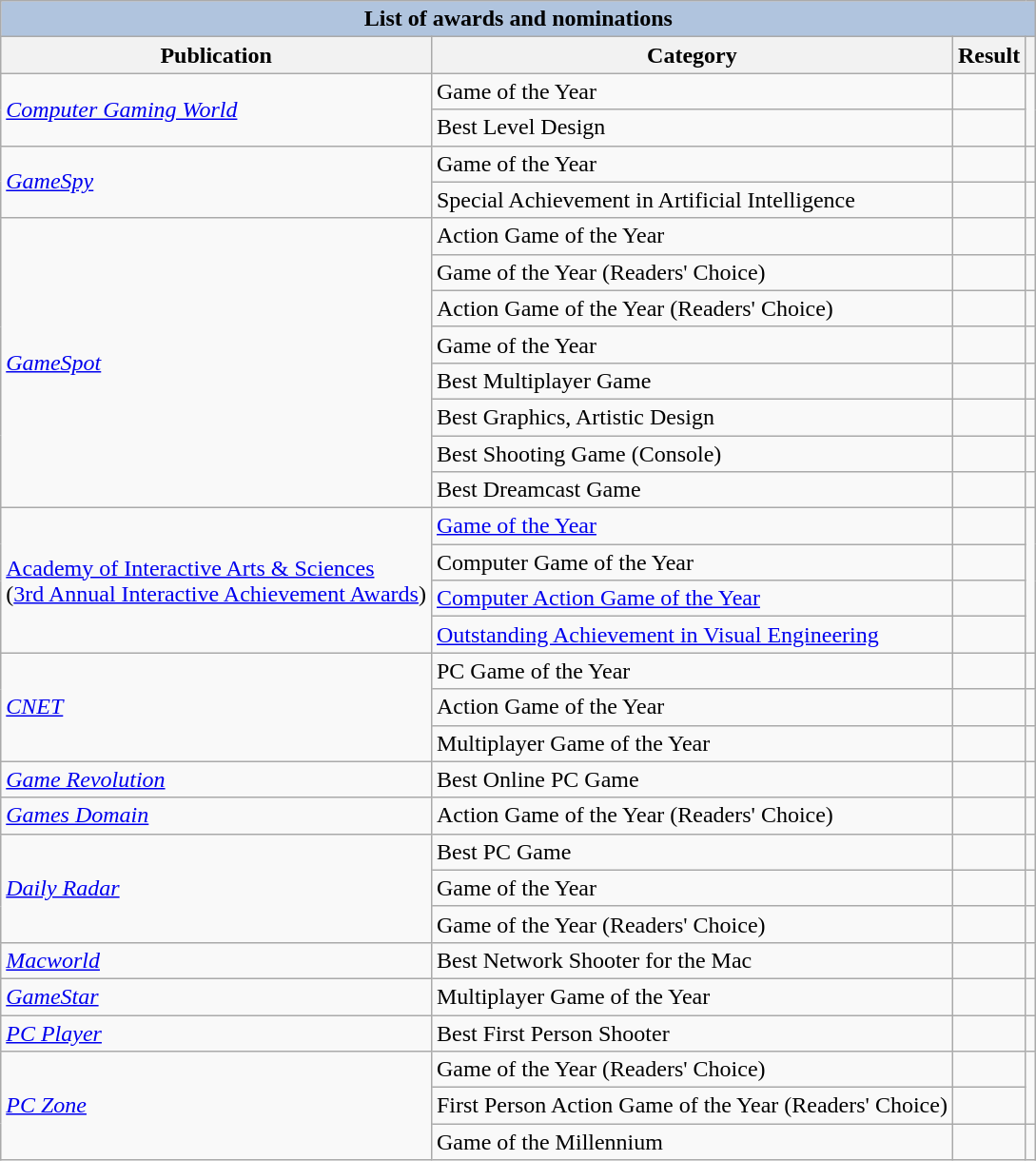<table class="wikitable">
<tr>
<th colspan="6" style="background: LightSteelBlue;">List of awards and nominations</th>
</tr>
<tr>
<th>Publication</th>
<th>Category</th>
<th>Result</th>
<th class="unsortable"></th>
</tr>
<tr>
<td rowspan="2"><em><a href='#'>Computer Gaming World</a></em></td>
<td>Game of the Year</td>
<td></td>
<td rowspan="2" style="text-align:center;"></td>
</tr>
<tr>
<td>Best Level Design</td>
<td></td>
</tr>
<tr>
<td rowspan="2"><em><a href='#'>GameSpy</a></em></td>
<td>Game of the Year</td>
<td></td>
<td style="text-align:center;"></td>
</tr>
<tr>
<td>Special Achievement in Artificial Intelligence</td>
<td></td>
<td style="text-align:center;"></td>
</tr>
<tr>
<td rowspan="8"><em><a href='#'>GameSpot</a></em></td>
<td>Action Game of the Year</td>
<td></td>
<td style="text-align:center;"></td>
</tr>
<tr>
<td>Game of the Year (Readers' Choice)</td>
<td></td>
<td style="text-align:center;"></td>
</tr>
<tr>
<td>Action Game of the Year (Readers' Choice)</td>
<td></td>
<td style="text-align:center;"></td>
</tr>
<tr>
<td>Game of the Year</td>
<td></td>
<td style="text-align:center;"></td>
</tr>
<tr>
<td>Best Multiplayer Game</td>
<td></td>
<td style="text-align:center;"></td>
</tr>
<tr>
<td>Best Graphics, Artistic Design</td>
<td></td>
<td style="text-align:center;"></td>
</tr>
<tr>
<td>Best Shooting Game (Console)</td>
<td></td>
<td style="text-align:center;"></td>
</tr>
<tr>
<td>Best Dreamcast Game</td>
<td></td>
<td style="text-align:center;"></td>
</tr>
<tr>
<td rowspan="4"><a href='#'>Academy of Interactive Arts & Sciences</a><br>(<a href='#'>3rd Annual Interactive Achievement Awards</a>)</td>
<td><a href='#'>Game of the Year</a></td>
<td></td>
<td rowspan="4" style="text-align:center;"></td>
</tr>
<tr>
<td>Computer Game of the Year</td>
<td></td>
</tr>
<tr>
<td><a href='#'>Computer Action Game of the Year</a></td>
<td></td>
</tr>
<tr>
<td><a href='#'>Outstanding Achievement in Visual Engineering</a></td>
<td></td>
</tr>
<tr>
<td rowspan="3"><em><a href='#'>CNET</a></em></td>
<td>PC Game of the Year</td>
<td></td>
<td style="text-align:center;"></td>
</tr>
<tr>
<td>Action Game of the Year</td>
<td></td>
<td style="text-align:center;"></td>
</tr>
<tr>
<td>Multiplayer Game of the Year</td>
<td></td>
<td style="text-align:center;"></td>
</tr>
<tr>
<td rowspan="1"><em><a href='#'>Game Revolution</a></em></td>
<td>Best Online PC Game</td>
<td></td>
<td style="text-align:center;"></td>
</tr>
<tr>
<td rowspan="1"><em><a href='#'>Games Domain</a></em></td>
<td>Action Game of the Year (Readers' Choice)</td>
<td></td>
<td style="text-align:center;"></td>
</tr>
<tr>
<td rowspan="3"><em><a href='#'>Daily Radar</a></em></td>
<td>Best PC Game</td>
<td></td>
<td style="text-align:center;"></td>
</tr>
<tr>
<td>Game of the Year</td>
<td></td>
<td style="text-align:center;"></td>
</tr>
<tr>
<td>Game of the Year (Readers' Choice)</td>
<td></td>
<td style="text-align:center;"></td>
</tr>
<tr>
<td rowspan="1"><em><a href='#'>Macworld</a></em></td>
<td>Best Network Shooter for the Mac</td>
<td></td>
<td style="text-align:center;"></td>
</tr>
<tr>
<td rowspan="1"><em><a href='#'>GameStar</a></em></td>
<td>Multiplayer Game of the Year</td>
<td></td>
<td style="text-align:center;"></td>
</tr>
<tr>
<td rowspan="1"><em><a href='#'>PC Player</a></em></td>
<td>Best First Person Shooter</td>
<td></td>
<td style="text-align:center;"></td>
</tr>
<tr>
<td rowspan="3"><em><a href='#'>PC Zone</a></em></td>
<td>Game of the Year (Readers' Choice)</td>
<td></td>
<td rowspan="2" style="text-align:center;"></td>
</tr>
<tr>
<td>First Person Action Game of the Year (Readers' Choice)</td>
<td></td>
</tr>
<tr>
<td>Game of the Millennium</td>
<td></td>
<td rowspan="1" style="text-align:center;"></td>
</tr>
</table>
